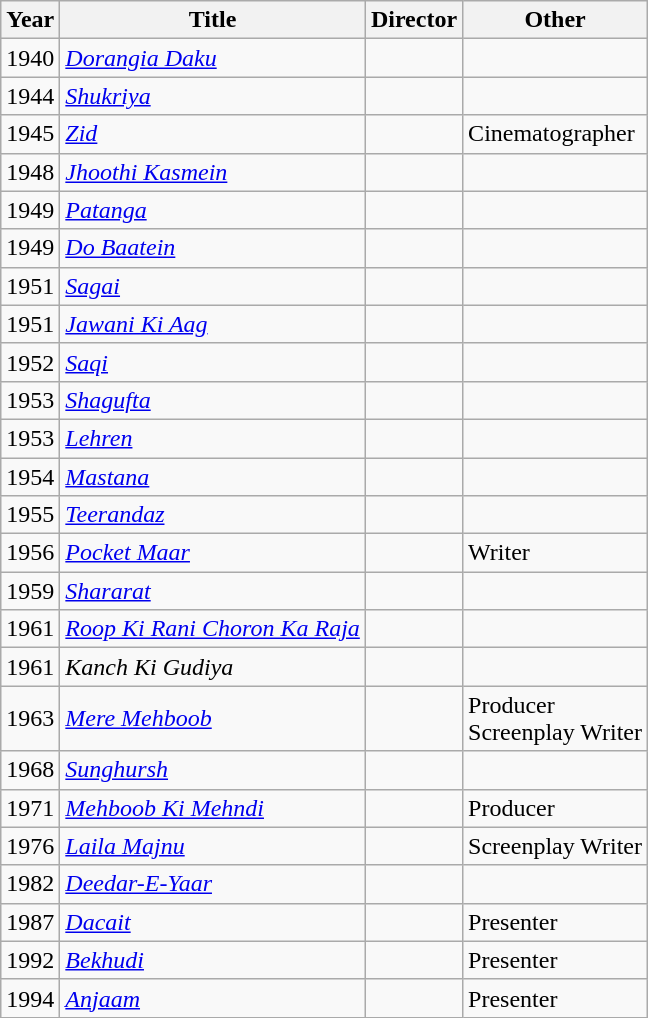<table class="wikitable sortable">
<tr>
<th>Year</th>
<th>Title</th>
<th>Director</th>
<th>Other</th>
</tr>
<tr>
<td>1940</td>
<td><em><a href='#'>Dorangia Daku</a></em></td>
<td></td>
<td></td>
</tr>
<tr>
<td>1944</td>
<td><em><a href='#'>Shukriya</a></em></td>
<td></td>
<td></td>
</tr>
<tr>
<td>1945</td>
<td><em><a href='#'>Zid</a></em></td>
<td></td>
<td>Cinematographer</td>
</tr>
<tr>
<td>1948</td>
<td><em><a href='#'>Jhoothi Kasmein</a></em></td>
<td></td>
<td></td>
</tr>
<tr>
<td>1949</td>
<td><em><a href='#'>Patanga</a></em></td>
<td></td>
<td></td>
</tr>
<tr>
<td>1949</td>
<td><em><a href='#'>Do Baatein</a></em></td>
<td></td>
<td></td>
</tr>
<tr>
<td>1951</td>
<td><em><a href='#'>Sagai</a></em></td>
<td></td>
<td></td>
</tr>
<tr>
<td>1951</td>
<td><em><a href='#'>Jawani Ki Aag</a></em></td>
<td></td>
<td></td>
</tr>
<tr>
<td>1952</td>
<td><em><a href='#'>Saqi</a></em></td>
<td></td>
<td></td>
</tr>
<tr>
<td>1953</td>
<td><em><a href='#'>Shagufta</a></em></td>
<td></td>
<td></td>
</tr>
<tr>
<td>1953</td>
<td><em><a href='#'>Lehren</a></em></td>
<td></td>
<td></td>
</tr>
<tr>
<td>1954</td>
<td><em><a href='#'>Mastana</a></em></td>
<td></td>
<td></td>
</tr>
<tr>
<td>1955</td>
<td><em><a href='#'>Teerandaz</a></em></td>
<td></td>
<td></td>
</tr>
<tr>
<td>1956</td>
<td><em><a href='#'>Pocket Maar</a></em></td>
<td></td>
<td>Writer</td>
</tr>
<tr>
<td>1959</td>
<td><em><a href='#'>Shararat</a></em></td>
<td></td>
<td></td>
</tr>
<tr>
<td>1961</td>
<td><em><a href='#'>Roop Ki Rani Choron Ka Raja</a></em></td>
<td></td>
<td></td>
</tr>
<tr>
<td>1961</td>
<td><em>Kanch Ki Gudiya</em></td>
<td></td>
<td></td>
</tr>
<tr>
<td>1963</td>
<td><em><a href='#'>Mere Mehboob</a></em></td>
<td></td>
<td>Producer<br>Screenplay Writer</td>
</tr>
<tr>
<td>1968</td>
<td><em><a href='#'>Sunghursh</a></em></td>
<td></td>
<td></td>
</tr>
<tr>
<td>1971</td>
<td><em><a href='#'>Mehboob Ki Mehndi</a></em></td>
<td></td>
<td>Producer</td>
</tr>
<tr>
<td>1976</td>
<td><em><a href='#'>Laila Majnu</a></em></td>
<td></td>
<td>Screenplay Writer</td>
</tr>
<tr>
<td>1982</td>
<td><em><a href='#'>Deedar-E-Yaar</a></em></td>
<td></td>
<td></td>
</tr>
<tr>
<td>1987</td>
<td><em><a href='#'>Dacait</a></em></td>
<td></td>
<td>Presenter</td>
</tr>
<tr>
<td>1992</td>
<td><em><a href='#'>Bekhudi</a></em></td>
<td></td>
<td>Presenter</td>
</tr>
<tr>
<td>1994</td>
<td><em><a href='#'>Anjaam</a></em></td>
<td></td>
<td>Presenter</td>
</tr>
</table>
